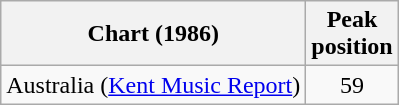<table class="wikitable sortable plainrowheaders">
<tr>
<th scope="col">Chart (1986)</th>
<th scope="col">Peak<br>position</th>
</tr>
<tr>
<td>Australia (<a href='#'>Kent Music Report</a>)</td>
<td align="center">59</td>
</tr>
</table>
